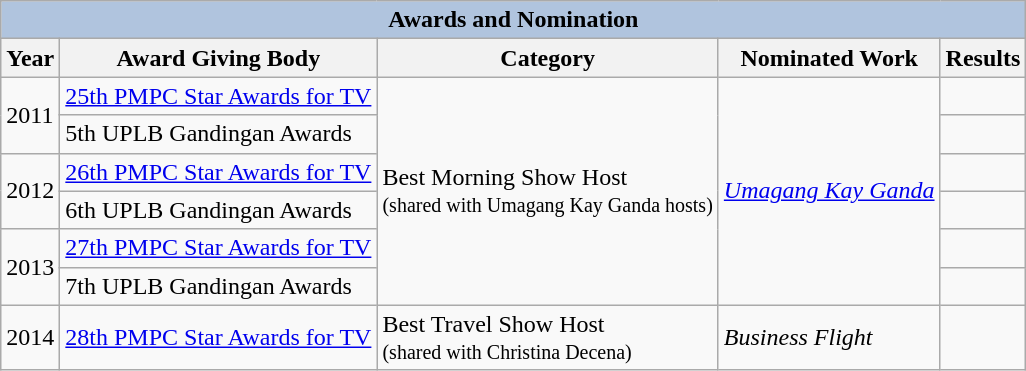<table class="wikitable">
<tr>
<th colspan="5" style="background:LightSteelBlue;">Awards and Nomination</th>
</tr>
<tr>
<th>Year</th>
<th>Award Giving Body</th>
<th>Category</th>
<th>Nominated Work</th>
<th>Results</th>
</tr>
<tr>
<td rowspan=2>2011</td>
<td><a href='#'>25th PMPC Star Awards for TV</a></td>
<td rowspan=6>Best Morning Show Host <br><small>(shared with Umagang Kay Ganda hosts)</small></td>
<td rowspan=6><em><a href='#'>Umagang Kay Ganda</a></em></td>
<td></td>
</tr>
<tr>
<td>5th UPLB Gandingan Awards</td>
<td></td>
</tr>
<tr>
<td rowspan=2>2012</td>
<td><a href='#'>26th PMPC Star Awards for TV</a></td>
<td></td>
</tr>
<tr>
<td>6th UPLB Gandingan Awards</td>
<td></td>
</tr>
<tr>
<td rowspan=2>2013</td>
<td><a href='#'>27th PMPC Star Awards for TV</a></td>
<td></td>
</tr>
<tr>
<td>7th UPLB Gandingan Awards</td>
<td></td>
</tr>
<tr>
<td>2014</td>
<td><a href='#'>28th PMPC Star Awards for TV</a></td>
<td>Best Travel Show Host <br><small>(shared with Christina Decena)</small></td>
<td><em>Business Flight</em></td>
<td></td>
</tr>
</table>
